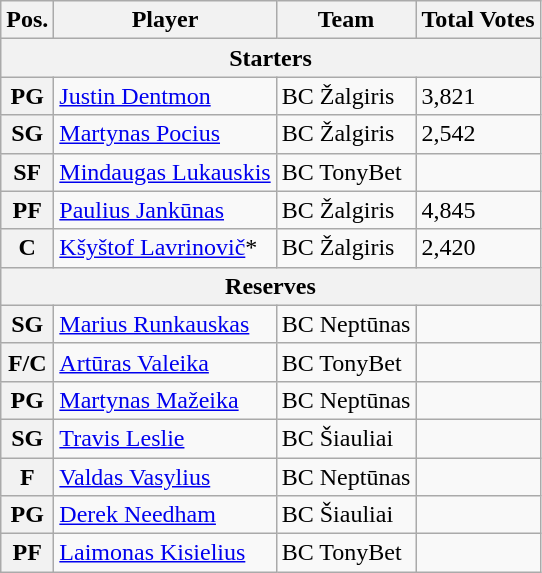<table class="wikitable">
<tr>
<th>Pos.</th>
<th>Player</th>
<th>Team</th>
<th>Total Votes</th>
</tr>
<tr>
<th colspan="4">Starters</th>
</tr>
<tr>
<th>PG</th>
<td> <a href='#'>Justin Dentmon</a></td>
<td>BC Žalgiris</td>
<td>3,821</td>
</tr>
<tr>
<th>SG</th>
<td> <a href='#'>Martynas Pocius</a></td>
<td>BC Žalgiris</td>
<td>2,542</td>
</tr>
<tr>
<th>SF</th>
<td> <a href='#'>Mindaugas Lukauskis</a></td>
<td>BC TonyBet</td>
<td></td>
</tr>
<tr>
<th>PF</th>
<td> <a href='#'>Paulius Jankūnas</a></td>
<td>BC Žalgiris</td>
<td>4,845</td>
</tr>
<tr>
<th>C</th>
<td> <a href='#'>Kšyštof Lavrinovič</a>*</td>
<td>BC Žalgiris</td>
<td>2,420</td>
</tr>
<tr>
<th colspan="4">Reserves</th>
</tr>
<tr>
<th>SG</th>
<td> <a href='#'>Marius Runkauskas</a></td>
<td>BC Neptūnas</td>
<td></td>
</tr>
<tr>
<th>F/C</th>
<td> <a href='#'>Artūras Valeika</a></td>
<td>BC TonyBet</td>
<td></td>
</tr>
<tr>
<th>PG</th>
<td> <a href='#'>Martynas Mažeika</a></td>
<td>BC Neptūnas</td>
<td></td>
</tr>
<tr>
<th>SG</th>
<td> <a href='#'>Travis Leslie</a></td>
<td>BC Šiauliai</td>
<td></td>
</tr>
<tr>
<th>F</th>
<td> <a href='#'>Valdas Vasylius</a></td>
<td>BC Neptūnas</td>
<td></td>
</tr>
<tr>
<th>PG</th>
<td> <a href='#'>Derek Needham</a></td>
<td>BC Šiauliai</td>
<td></td>
</tr>
<tr>
<th>PF</th>
<td> <a href='#'>Laimonas Kisielius</a></td>
<td>BC TonyBet</td>
<td></td>
</tr>
</table>
